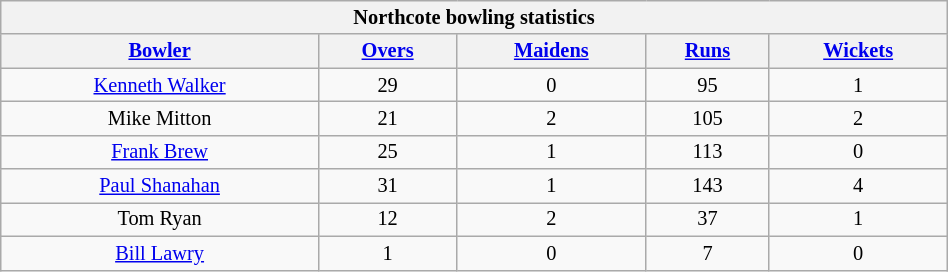<table cellpadding="1" style="font-size:85%; border:gray solid 1px; text-align:center; width:50%;" class="wikitable">
<tr>
<th colspan="5">Northcote bowling statistics</th>
</tr>
<tr>
<th><a href='#'>Bowler</a></th>
<th><a href='#'>Overs</a></th>
<th><a href='#'>Maidens</a></th>
<th><a href='#'>Runs</a></th>
<th><a href='#'>Wickets</a></th>
</tr>
<tr>
<td><a href='#'>Kenneth Walker</a></td>
<td>29</td>
<td>0</td>
<td>95</td>
<td>1</td>
</tr>
<tr>
<td>Mike Mitton</td>
<td>21</td>
<td>2</td>
<td>105</td>
<td>2</td>
</tr>
<tr>
<td><a href='#'>Frank Brew</a></td>
<td>25</td>
<td>1</td>
<td>113</td>
<td>0</td>
</tr>
<tr>
<td><a href='#'>Paul Shanahan</a></td>
<td>31</td>
<td>1</td>
<td>143</td>
<td>4</td>
</tr>
<tr>
<td>Tom Ryan</td>
<td>12</td>
<td>2</td>
<td>37</td>
<td>1</td>
</tr>
<tr>
<td><a href='#'>Bill Lawry</a></td>
<td>1</td>
<td>0</td>
<td>7</td>
<td>0</td>
</tr>
</table>
